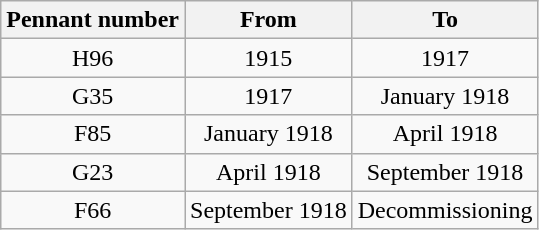<table class="wikitable" style="text-align:center">
<tr>
<th>Pennant number</th>
<th>From</th>
<th>To</th>
</tr>
<tr>
<td>H96</td>
<td>1915</td>
<td>1917</td>
</tr>
<tr>
<td>G35</td>
<td>1917</td>
<td>January 1918</td>
</tr>
<tr>
<td>F85</td>
<td>January 1918</td>
<td>April 1918</td>
</tr>
<tr>
<td>G23</td>
<td>April 1918</td>
<td>September 1918</td>
</tr>
<tr>
<td>F66</td>
<td>September 1918</td>
<td>Decommissioning</td>
</tr>
</table>
